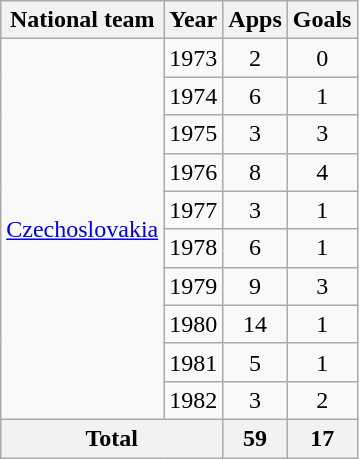<table class="wikitable" style="text-align:center">
<tr>
<th>National team</th>
<th>Year</th>
<th>Apps</th>
<th>Goals</th>
</tr>
<tr>
<td rowspan="10"><a href='#'>Czechoslovakia</a></td>
<td>1973</td>
<td>2</td>
<td>0</td>
</tr>
<tr>
<td>1974</td>
<td>6</td>
<td>1</td>
</tr>
<tr>
<td>1975</td>
<td>3</td>
<td>3</td>
</tr>
<tr>
<td>1976</td>
<td>8</td>
<td>4</td>
</tr>
<tr>
<td>1977</td>
<td>3</td>
<td>1</td>
</tr>
<tr>
<td>1978</td>
<td>6</td>
<td>1</td>
</tr>
<tr>
<td>1979</td>
<td>9</td>
<td>3</td>
</tr>
<tr>
<td>1980</td>
<td>14</td>
<td>1</td>
</tr>
<tr>
<td>1981</td>
<td>5</td>
<td>1</td>
</tr>
<tr>
<td>1982</td>
<td>3</td>
<td>2</td>
</tr>
<tr>
<th colspan="2">Total</th>
<th>59</th>
<th>17</th>
</tr>
</table>
